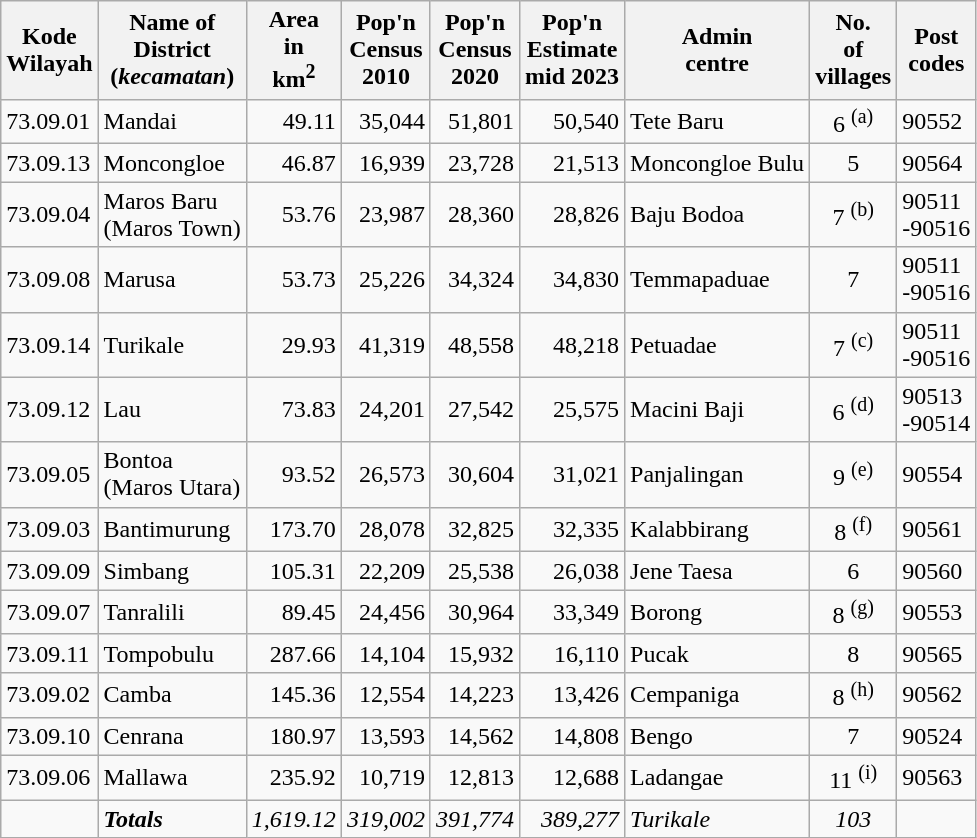<table class="sortable wikitable">
<tr>
<th>Kode <br>Wilayah</th>
<th>Name of<br>District<br>(<em>kecamatan</em>)</th>
<th>Area <br> in <br>km<sup>2</sup></th>
<th>Pop'n<br>Census<br>2010</th>
<th>Pop'n<br>Census<br>2020</th>
<th>Pop'n<br>Estimate<br>mid 2023</th>
<th>Admin<br>centre</th>
<th>No. <br>of<br>villages</th>
<th>Post<br>codes</th>
</tr>
<tr>
<td>73.09.01</td>
<td>Mandai</td>
<td align="right">49.11</td>
<td align="right">35,044</td>
<td align="right">51,801</td>
<td align="right">50,540</td>
<td>Tete Baru</td>
<td align="center">6 <sup>(a)</sup></td>
<td>90552</td>
</tr>
<tr>
<td>73.09.13</td>
<td>Moncongloe</td>
<td align="right">46.87</td>
<td align="right">16,939</td>
<td align="right">23,728</td>
<td align="right">21,513</td>
<td>Moncongloe Bulu</td>
<td align="center">5</td>
<td>90564</td>
</tr>
<tr>
<td>73.09.04</td>
<td>Maros Baru <br> (Maros Town)</td>
<td align="right">53.76</td>
<td align="right">23,987</td>
<td align="right">28,360</td>
<td align="right">28,826</td>
<td>Baju Bodoa</td>
<td align="center">7 <sup>(b)</sup></td>
<td>90511<br>-90516</td>
</tr>
<tr>
<td>73.09.08</td>
<td>Marusa</td>
<td align="right">53.73</td>
<td align="right">25,226</td>
<td align="right">34,324</td>
<td align="right">34,830</td>
<td>Temmapaduae</td>
<td align="center">7</td>
<td>90511<br>-90516</td>
</tr>
<tr>
<td>73.09.14</td>
<td>Turikale</td>
<td align="right">29.93</td>
<td align="right">41,319</td>
<td align="right">48,558</td>
<td align="right">48,218</td>
<td>Petuadae</td>
<td align="center">7 <sup>(c)</sup></td>
<td>90511<br>-90516</td>
</tr>
<tr>
<td>73.09.12</td>
<td>Lau</td>
<td align="right">73.83</td>
<td align="right">24,201</td>
<td align="right">27,542</td>
<td align="right">25,575</td>
<td>Macini Baji</td>
<td align="center">6 <sup>(d)</sup></td>
<td>90513<br>-90514</td>
</tr>
<tr>
<td>73.09.05</td>
<td>Bontoa <br> (Maros Utara)</td>
<td align="right">93.52</td>
<td align="right">26,573</td>
<td align="right">30,604</td>
<td align="right">31,021</td>
<td>Panjalingan</td>
<td align="center">9 <sup>(e)</sup></td>
<td>90554</td>
</tr>
<tr>
<td>73.09.03</td>
<td>Bantimurung</td>
<td align="right">173.70</td>
<td align="right">28,078</td>
<td align="right">32,825</td>
<td align="right">32,335</td>
<td>Kalabbirang</td>
<td align="center">8 <sup>(f)</sup></td>
<td>90561</td>
</tr>
<tr>
<td>73.09.09</td>
<td>Simbang</td>
<td align="right">105.31</td>
<td align="right">22,209</td>
<td align="right">25,538</td>
<td align="right">26,038</td>
<td>Jene Taesa</td>
<td align="center">6</td>
<td>90560</td>
</tr>
<tr>
<td>73.09.07</td>
<td>Tanralili</td>
<td align="right">89.45</td>
<td align="right">24,456</td>
<td align="right">30,964</td>
<td align="right">33,349</td>
<td>Borong</td>
<td align="center">8 <sup>(g)</sup></td>
<td>90553</td>
</tr>
<tr>
<td>73.09.11</td>
<td>Tompobulu</td>
<td align="right">287.66</td>
<td align="right">14,104</td>
<td align="right">15,932</td>
<td align="right">16,110</td>
<td>Pucak</td>
<td align="center">8</td>
<td>90565</td>
</tr>
<tr>
<td>73.09.02</td>
<td>Camba</td>
<td align="right">145.36</td>
<td align="right">12,554</td>
<td align="right">14,223</td>
<td align="right">13,426</td>
<td>Cempaniga</td>
<td align="center">8 <sup>(h)</sup></td>
<td>90562</td>
</tr>
<tr>
<td>73.09.10</td>
<td>Cenrana</td>
<td align="right">180.97</td>
<td align="right">13,593</td>
<td align="right">14,562</td>
<td align="right">14,808</td>
<td>Bengo</td>
<td align="center">7</td>
<td>90524</td>
</tr>
<tr>
<td>73.09.06</td>
<td>Mallawa</td>
<td align="right">235.92</td>
<td align="right">10,719</td>
<td align="right">12,813</td>
<td align="right">12,688</td>
<td>Ladangae</td>
<td align="center">11 <sup>(i)</sup></td>
<td>90563</td>
</tr>
<tr>
<td></td>
<td><strong><em>Totals</em></strong></td>
<td align="right"><em>1,619.12</em></td>
<td align="right"><em>319,002</em></td>
<td align="right"><em>391,774</em></td>
<td align="right"><em>389,277</em></td>
<td><em>Turikale</em></td>
<td align="center"><em>103</em></td>
<td></td>
</tr>
</table>
